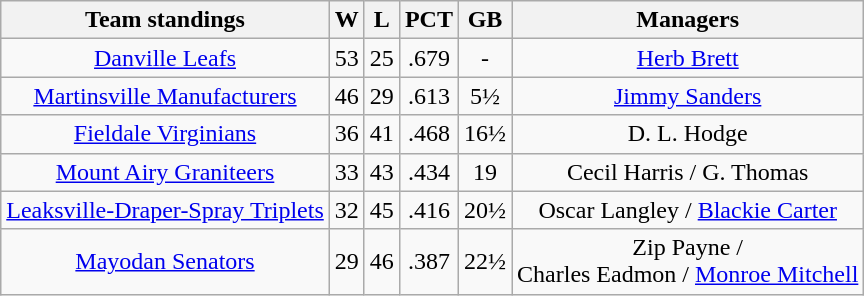<table class="wikitable" style="text-align:center">
<tr>
<th>Team standings</th>
<th>W</th>
<th>L</th>
<th>PCT</th>
<th>GB</th>
<th>Managers</th>
</tr>
<tr>
<td><a href='#'>Danville Leafs</a></td>
<td>53</td>
<td>25</td>
<td>.679</td>
<td>-</td>
<td><a href='#'>Herb Brett</a></td>
</tr>
<tr>
<td><a href='#'>Martinsville Manufacturers</a></td>
<td>46</td>
<td>29</td>
<td>.613</td>
<td>5½</td>
<td><a href='#'>Jimmy Sanders</a></td>
</tr>
<tr>
<td><a href='#'>Fieldale Virginians</a></td>
<td>36</td>
<td>41</td>
<td>.468</td>
<td>16½</td>
<td>D. L. Hodge</td>
</tr>
<tr>
<td><a href='#'>Mount Airy Graniteers</a></td>
<td>33</td>
<td>43</td>
<td>.434</td>
<td>19</td>
<td>Cecil Harris / G. Thomas</td>
</tr>
<tr>
<td><a href='#'>Leaksville-Draper-Spray Triplets</a></td>
<td>32</td>
<td>45</td>
<td>.416</td>
<td>20½</td>
<td>Oscar Langley / <a href='#'>Blackie Carter</a></td>
</tr>
<tr>
<td><a href='#'>Mayodan Senators</a></td>
<td>29</td>
<td>46</td>
<td>.387</td>
<td>22½</td>
<td>Zip Payne /<br> Charles Eadmon / <a href='#'>Monroe Mitchell</a></td>
</tr>
</table>
